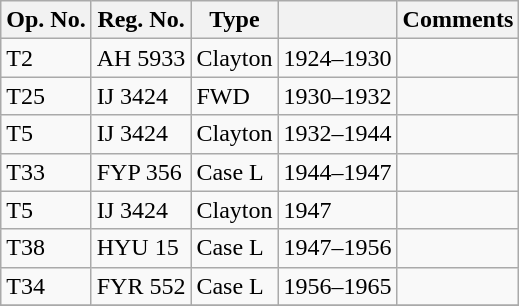<table class="wikitable">
<tr>
<th>Op. No.</th>
<th>Reg. No.</th>
<th>Type</th>
<th></th>
<th>Comments</th>
</tr>
<tr>
<td>T2</td>
<td>AH 5933</td>
<td>Clayton</td>
<td>1924–1930</td>
<td></td>
</tr>
<tr>
<td>T25</td>
<td>IJ 3424</td>
<td>FWD</td>
<td>1930–1932</td>
<td></td>
</tr>
<tr>
<td>T5</td>
<td>IJ 3424</td>
<td>Clayton</td>
<td>1932–1944</td>
<td></td>
</tr>
<tr>
<td>T33</td>
<td>FYP 356</td>
<td>Case L</td>
<td>1944–1947</td>
<td></td>
</tr>
<tr>
<td>T5</td>
<td>IJ 3424</td>
<td>Clayton</td>
<td>1947</td>
<td></td>
</tr>
<tr>
<td>T38</td>
<td>HYU 15</td>
<td>Case L</td>
<td>1947–1956</td>
<td></td>
</tr>
<tr>
<td>T34</td>
<td>FYR 552</td>
<td>Case L</td>
<td>1956–1965</td>
<td></td>
</tr>
<tr>
</tr>
</table>
